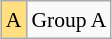<table class="wikitable" style="margin:0.5em auto; font-size:90%; line-height:1.25em; text-align:center;">
<tr>
<td style="background-color:#FFDF80;">A</td>
<td>Group A</td>
</tr>
</table>
